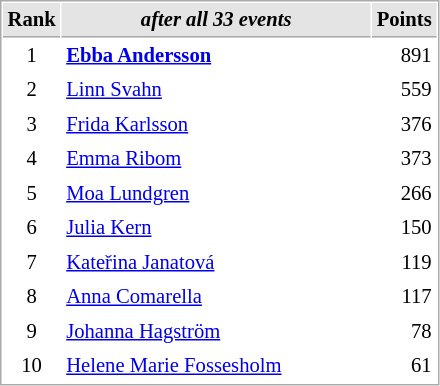<table cellspacing="1" cellpadding="3" style="border:1px solid #AAAAAA;font-size:86%">
<tr style="background-color: #E4E4E4;">
<th style="border-bottom:1px solid #AAAAAA" width=10>Rank</th>
<th style="border-bottom:1px solid #AAAAAA" width=200><em>after all 33 events</em></th>
<th style="border-bottom:1px solid #AAAAAA" width=20 align=right>Points</th>
</tr>
<tr>
<td align=center>1</td>
<td> <strong><a href='#'>Ebba Andersson</a></strong></td>
<td align=right>891</td>
</tr>
<tr>
<td align=center>2</td>
<td> <a href='#'>Linn Svahn</a></td>
<td align=right>559</td>
</tr>
<tr>
<td align=center>3</td>
<td> <a href='#'>Frida Karlsson</a></td>
<td align=right>376</td>
</tr>
<tr>
<td align=center>4</td>
<td> <a href='#'>Emma Ribom</a></td>
<td align=right>373</td>
</tr>
<tr>
<td align=center>5</td>
<td> <a href='#'>Moa Lundgren</a></td>
<td align=right>266</td>
</tr>
<tr>
<td align=center>6</td>
<td> <a href='#'>Julia Kern</a></td>
<td align=right>150</td>
</tr>
<tr>
<td align=center>7</td>
<td> <a href='#'>Kateřina Janatová</a></td>
<td align=right>119</td>
</tr>
<tr>
<td align=center>8</td>
<td> <a href='#'>Anna Comarella</a></td>
<td align=right>117</td>
</tr>
<tr>
<td align=center>9</td>
<td> <a href='#'>Johanna Hagström</a></td>
<td align=right>78</td>
</tr>
<tr>
<td align=center>10</td>
<td> <a href='#'>Helene Marie Fossesholm</a></td>
<td align=right>61</td>
</tr>
</table>
